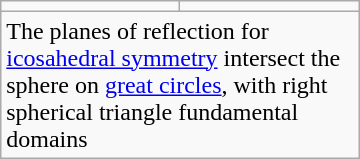<table class=wikitable width=240 align=right>
<tr>
<td></td>
<td></td>
</tr>
<tr>
<td colspan=2>The planes of reflection for <a href='#'>icosahedral symmetry</a> intersect the sphere on <a href='#'>great circles</a>, with right spherical triangle fundamental domains</td>
</tr>
</table>
